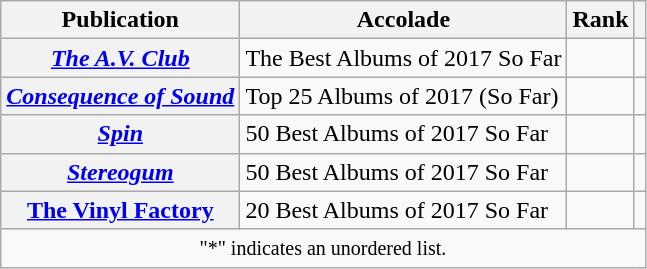<table class="sortable wikitable plainrowheaders">
<tr>
<th>Publication</th>
<th>Accolade</th>
<th>Rank</th>
<th class="unsortable"></th>
</tr>
<tr>
<th scope="row"><em><a href='#'>The A.V. Club</a></em></th>
<td>The Best Albums of 2017 So Far</td>
<td></td>
<td></td>
</tr>
<tr>
<th scope="row"><em><a href='#'>Consequence of Sound</a></em></th>
<td>Top 25 Albums of 2017 (So Far)</td>
<td></td>
<td></td>
</tr>
<tr>
<th scope="row"><em><a href='#'>Spin</a></em></th>
<td>50 Best Albums of 2017 So Far</td>
<td></td>
<td></td>
</tr>
<tr>
<th scope="row"><em><a href='#'>Stereogum</a></em></th>
<td>50 Best Albums of 2017 So Far</td>
<td></td>
<td></td>
</tr>
<tr>
<th scope="row"><a href='#'>The Vinyl Factory</a></th>
<td>20 Best Albums of 2017 So Far</td>
<td></td>
<td></td>
</tr>
<tr>
<td colspan=4 style="text-align:center;"><small>"*" indicates an unordered list.</small></td>
</tr>
</table>
